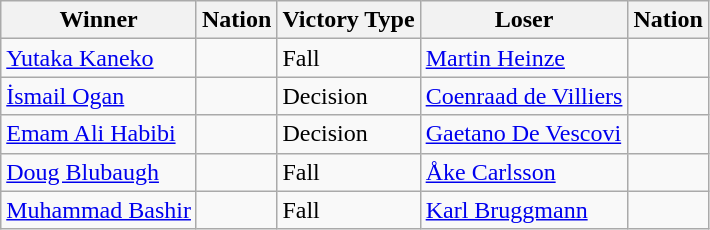<table class="wikitable sortable" style="text-align:left;">
<tr>
<th>Winner</th>
<th>Nation</th>
<th>Victory Type</th>
<th>Loser</th>
<th>Nation</th>
</tr>
<tr>
<td><a href='#'>Yutaka Kaneko</a></td>
<td></td>
<td>Fall</td>
<td><a href='#'>Martin Heinze</a></td>
<td></td>
</tr>
<tr>
<td><a href='#'>İsmail Ogan</a></td>
<td></td>
<td>Decision</td>
<td><a href='#'>Coenraad de Villiers</a></td>
<td></td>
</tr>
<tr>
<td><a href='#'>Emam Ali Habibi</a></td>
<td></td>
<td>Decision</td>
<td><a href='#'>Gaetano De Vescovi</a></td>
<td></td>
</tr>
<tr>
<td><a href='#'>Doug Blubaugh</a></td>
<td></td>
<td>Fall</td>
<td><a href='#'>Åke Carlsson</a></td>
<td></td>
</tr>
<tr>
<td><a href='#'>Muhammad Bashir</a></td>
<td></td>
<td>Fall</td>
<td><a href='#'>Karl Bruggmann</a></td>
<td></td>
</tr>
</table>
